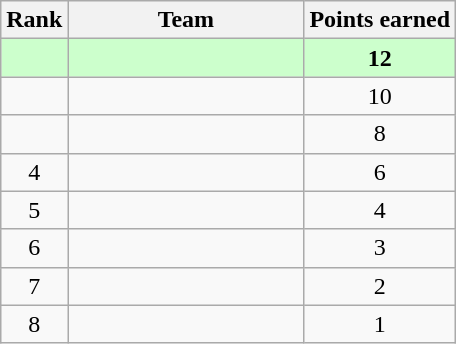<table class="wikitable" style="text-align: center; font-size: 100%;">
<tr>
<th>Rank</th>
<th width=150>Team</th>
<th>Points earned</th>
</tr>
<tr bgcolor="#ccffcc">
<td></td>
<td align=left><strong></strong></td>
<td><strong>12</strong></td>
</tr>
<tr>
<td></td>
<td align=left></td>
<td>10</td>
</tr>
<tr>
<td></td>
<td align=left></td>
<td>8</td>
</tr>
<tr>
<td>4</td>
<td align=left></td>
<td>6</td>
</tr>
<tr>
<td>5</td>
<td align=left></td>
<td>4</td>
</tr>
<tr>
<td>6</td>
<td align=left></td>
<td>3</td>
</tr>
<tr>
<td>7</td>
<td align=left></td>
<td>2</td>
</tr>
<tr>
<td>8</td>
<td align=left></td>
<td>1</td>
</tr>
</table>
